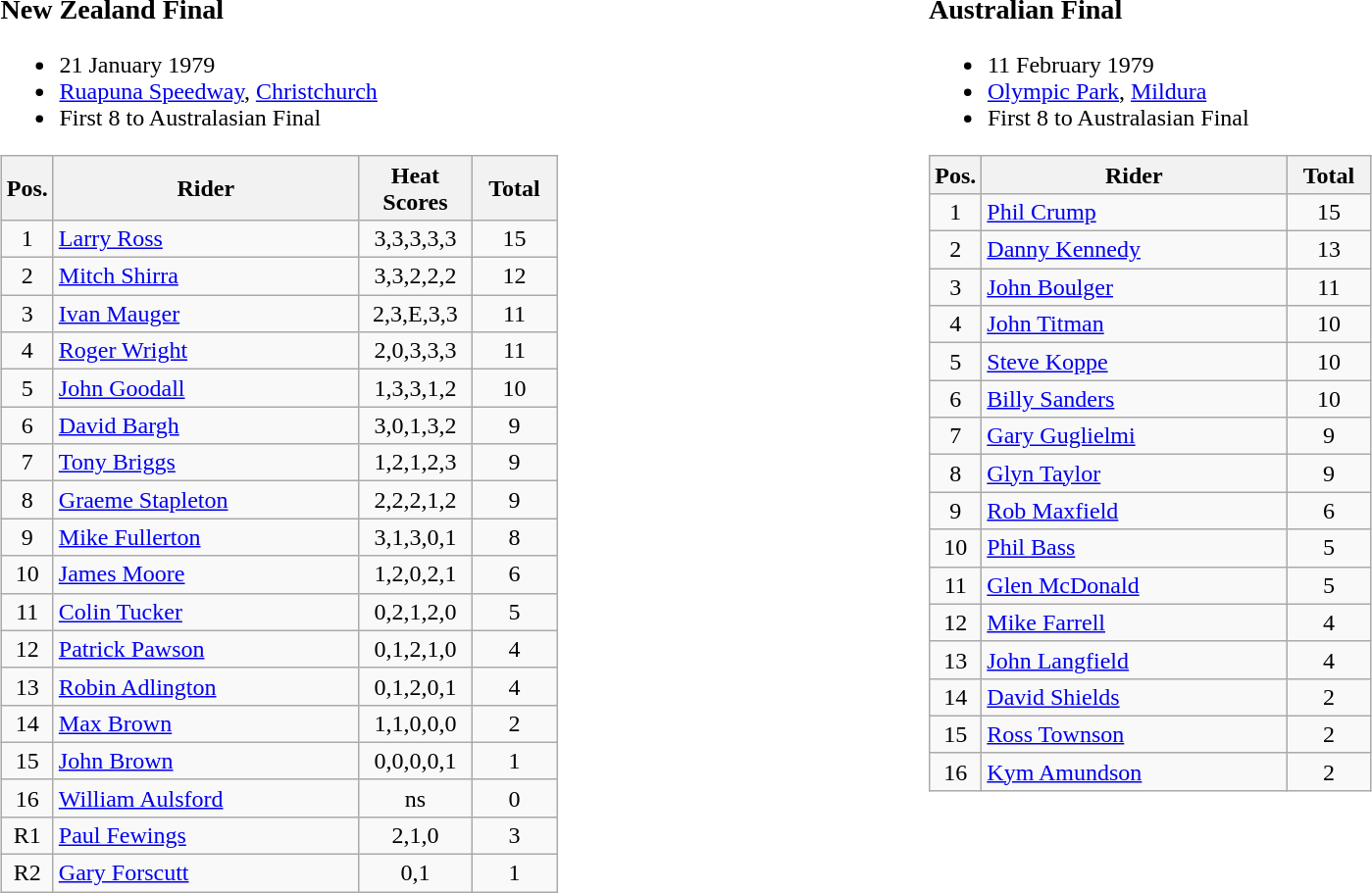<table width=100%>
<tr>
<td width=50% valign=top><br><h3>New Zealand Final</h3><ul><li>21 January 1979</li><li> <a href='#'>Ruapuna Speedway</a>, <a href='#'>Christchurch</a></li><li>First 8 to Australasian Final</li></ul><table class=wikitable>
<tr>
<th width=25px>Pos.</th>
<th width=200px>Rider</th>
<th width=70px>Heat Scores</th>
<th width=50px>Total</th>
</tr>
<tr align=center >
<td>1</td>
<td align=left><a href='#'>Larry Ross</a></td>
<td>3,3,3,3,3</td>
<td>15</td>
</tr>
<tr align=center >
<td>2</td>
<td align=left><a href='#'>Mitch Shirra</a></td>
<td>3,3,2,2,2</td>
<td>12</td>
</tr>
<tr align=center >
<td>3</td>
<td align=left><a href='#'>Ivan Mauger</a></td>
<td>2,3,E,3,3</td>
<td>11</td>
</tr>
<tr align=center >
<td>4</td>
<td align=left><a href='#'>Roger Wright</a></td>
<td>2,0,3,3,3</td>
<td>11</td>
</tr>
<tr align=center >
<td>5</td>
<td align=left><a href='#'>John Goodall</a></td>
<td>1,3,3,1,2</td>
<td>10</td>
</tr>
<tr align=center >
<td>6</td>
<td align=left><a href='#'>David Bargh</a></td>
<td>3,0,1,3,2</td>
<td>9</td>
</tr>
<tr align=center >
<td>7</td>
<td align=left><a href='#'>Tony Briggs</a></td>
<td>1,2,1,2,3</td>
<td>9</td>
</tr>
<tr align=center >
<td>8</td>
<td align=left><a href='#'>Graeme Stapleton</a></td>
<td>2,2,2,1,2</td>
<td>9</td>
</tr>
<tr align=center>
<td>9</td>
<td align=left><a href='#'>Mike Fullerton</a></td>
<td>3,1,3,0,1</td>
<td>8</td>
</tr>
<tr align=center>
<td>10</td>
<td align=left><a href='#'>James Moore</a></td>
<td>1,2,0,2,1</td>
<td>6</td>
</tr>
<tr align=center>
<td>11</td>
<td align=left><a href='#'>Colin Tucker</a></td>
<td>0,2,1,2,0</td>
<td>5</td>
</tr>
<tr align=center>
<td>12</td>
<td align=left><a href='#'>Patrick Pawson</a></td>
<td>0,1,2,1,0</td>
<td>4</td>
</tr>
<tr align=center>
<td>13</td>
<td align=left><a href='#'>Robin Adlington</a></td>
<td>0,1,2,0,1</td>
<td>4</td>
</tr>
<tr align=center>
<td>14</td>
<td align=left><a href='#'>Max Brown</a></td>
<td>1,1,0,0,0</td>
<td>2</td>
</tr>
<tr align=center>
<td>15</td>
<td align=left><a href='#'>John Brown</a></td>
<td>0,0,0,0,1</td>
<td>1</td>
</tr>
<tr align=center>
<td>16</td>
<td align=left><a href='#'>William Aulsford</a></td>
<td>ns</td>
<td>0</td>
</tr>
<tr align=center>
<td>R1</td>
<td align=left><a href='#'>Paul Fewings</a></td>
<td>2,1,0</td>
<td>3</td>
</tr>
<tr align=center>
<td>R2</td>
<td align=left><a href='#'>Gary Forscutt</a></td>
<td>0,1</td>
<td>1</td>
</tr>
</table>
</td>
<td width=50% valign=top><br><h3>Australian Final</h3><ul><li>11 February 1979</li><li> <a href='#'>Olympic Park</a>, <a href='#'>Mildura</a></li><li>First 8 to Australasian Final</li></ul><table class=wikitable>
<tr>
<th width=25px>Pos.</th>
<th width=200px>Rider</th>
<th width=50px>Total</th>
</tr>
<tr align=center >
<td>1</td>
<td align=left><a href='#'>Phil Crump</a></td>
<td>15</td>
</tr>
<tr align=center >
<td>2</td>
<td align=left><a href='#'>Danny Kennedy</a></td>
<td>13</td>
</tr>
<tr align=center >
<td>3</td>
<td align=left><a href='#'>John Boulger</a></td>
<td>11</td>
</tr>
<tr align=center >
<td>4</td>
<td align=left><a href='#'>John Titman</a></td>
<td>10</td>
</tr>
<tr align=center >
<td>5</td>
<td align=left><a href='#'>Steve Koppe</a></td>
<td>10</td>
</tr>
<tr align=center >
<td>6</td>
<td align=left><a href='#'>Billy Sanders</a></td>
<td>10</td>
</tr>
<tr align=center >
<td>7</td>
<td align=left><a href='#'>Gary Guglielmi</a></td>
<td>9</td>
</tr>
<tr align=center >
<td>8</td>
<td align=left><a href='#'>Glyn Taylor</a></td>
<td>9</td>
</tr>
<tr align=center>
<td>9</td>
<td align=left><a href='#'>Rob Maxfield</a></td>
<td>6</td>
</tr>
<tr align=center>
<td>10</td>
<td align=left><a href='#'>Phil Bass</a></td>
<td>5</td>
</tr>
<tr align=center>
<td>11</td>
<td align=left><a href='#'>Glen McDonald</a></td>
<td>5</td>
</tr>
<tr align=center>
<td>12</td>
<td align=left><a href='#'>Mike Farrell</a></td>
<td>4</td>
</tr>
<tr align=center>
<td>13</td>
<td align=left><a href='#'>John Langfield</a></td>
<td>4</td>
</tr>
<tr align=center>
<td>14</td>
<td align=left><a href='#'>David Shields</a></td>
<td>2</td>
</tr>
<tr align=center>
<td>15</td>
<td align=left><a href='#'>Ross Townson</a></td>
<td>2</td>
</tr>
<tr align=center>
<td>16</td>
<td align=left><a href='#'>Kym Amundson</a></td>
<td>2</td>
</tr>
</table>
</td>
</tr>
</table>
